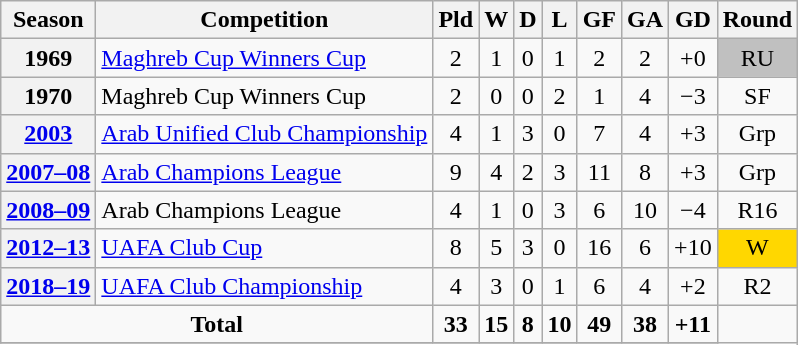<table class="wikitable plainrowheaders sortable" style="text-align:center;">
<tr>
<th scope="col">Season</th>
<th scope="col">Competition</th>
<th scope="col">Pld</th>
<th scope="col">W</th>
<th scope="col">D</th>
<th scope="col">L</th>
<th scope="col">GF</th>
<th scope="col">GA</th>
<th scope="col">GD</th>
<th scope="col">Round</th>
</tr>
<tr>
<th scope="row" style="text-align:center">1969</th>
<td align=left><a href='#'>Maghreb Cup Winners Cup</a></td>
<td>2</td>
<td>1</td>
<td>0</td>
<td>1</td>
<td>2</td>
<td>2</td>
<td>+0</td>
<td style="background:silver;">RU</td>
</tr>
<tr>
<th scope="row" style="text-align:center">1970</th>
<td align=left>Maghreb Cup Winners Cup</td>
<td>2</td>
<td>0</td>
<td>0</td>
<td>2</td>
<td>1</td>
<td>4</td>
<td>−3</td>
<td>SF</td>
</tr>
<tr>
<th scope="row" style="text-align:center"><a href='#'>2003</a></th>
<td align=left><a href='#'>Arab Unified Club Championship</a></td>
<td>4</td>
<td>1</td>
<td>3</td>
<td>0</td>
<td>7</td>
<td>4</td>
<td>+3</td>
<td>Grp</td>
</tr>
<tr>
<th scope="row" style="text-align:center"><a href='#'>2007–08</a></th>
<td align=left><a href='#'>Arab Champions League</a></td>
<td>9</td>
<td>4</td>
<td>2</td>
<td>3</td>
<td>11</td>
<td>8</td>
<td>+3</td>
<td>Grp</td>
</tr>
<tr>
<th scope="row" style="text-align:center"><a href='#'>2008–09</a></th>
<td align=left>Arab Champions League</td>
<td>4</td>
<td>1</td>
<td>0</td>
<td>3</td>
<td>6</td>
<td>10</td>
<td>−4</td>
<td>R16</td>
</tr>
<tr>
<th scope="row" style="text-align:center"><a href='#'>2012–13</a></th>
<td align=left><a href='#'>UAFA Club Cup</a></td>
<td>8</td>
<td>5</td>
<td>3</td>
<td>0</td>
<td>16</td>
<td>6</td>
<td>+10</td>
<td style=background:gold>W</td>
</tr>
<tr>
<th scope="row" style="text-align:center"><a href='#'>2018–19</a></th>
<td align=left><a href='#'>UAFA Club Championship</a></td>
<td>4</td>
<td>3</td>
<td>0</td>
<td>1</td>
<td>6</td>
<td>4</td>
<td>+2</td>
<td>R2</td>
</tr>
<tr>
<td colspan=2 align-"center"><strong>Total</strong></td>
<td><strong>33</strong></td>
<td><strong>15</strong></td>
<td><strong>8</strong></td>
<td><strong>10</strong></td>
<td><strong>49</strong></td>
<td><strong>38</strong></td>
<td><strong>+11</strong></td>
</tr>
<tr>
</tr>
</table>
